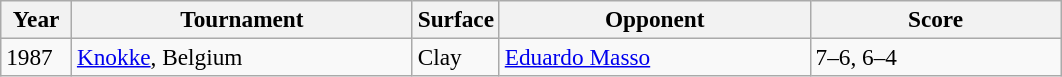<table class="sortable wikitable" style=font-size:97%>
<tr>
<th style="width:40px">Year</th>
<th style="width:220px">Tournament</th>
<th style="width:50px">Surface</th>
<th style="width:200px">Opponent</th>
<th style="width:160px" class="unsortable">Score</th>
</tr>
<tr>
<td>1987</td>
<td><a href='#'>Knokke</a>, Belgium</td>
<td>Clay</td>
<td> <a href='#'>Eduardo Masso</a></td>
<td>7–6, 6–4</td>
</tr>
</table>
